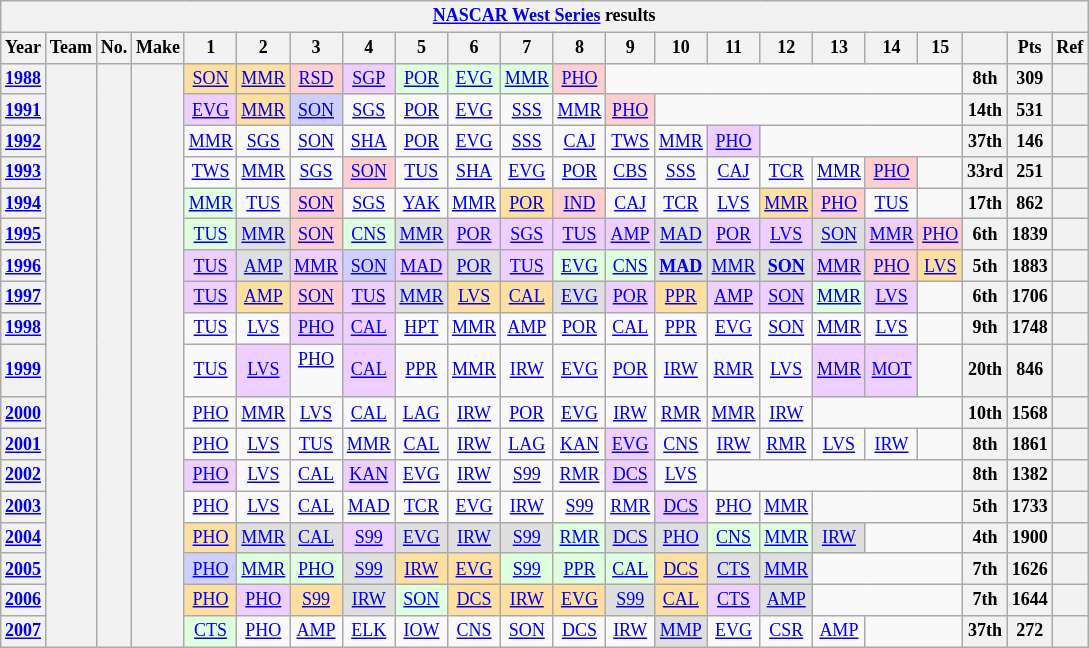<table class="wikitable" style="text-align:center; font-size:75%">
<tr>
<th colspan=22><a href='#'>NASCAR West Series</a> results</th>
</tr>
<tr>
<th>Year</th>
<th>Team</th>
<th>No.</th>
<th>Make</th>
<th>1</th>
<th>2</th>
<th>3</th>
<th>4</th>
<th>5</th>
<th>6</th>
<th>7</th>
<th>8</th>
<th>9</th>
<th>10</th>
<th>11</th>
<th>12</th>
<th>13</th>
<th>14</th>
<th>15</th>
<th></th>
<th>Pts</th>
<th>Ref</th>
</tr>
<tr>
<th><a href='#'>1988</a></th>
<th rowspan=18></th>
<th rowspan=18></th>
<th rowspan=18></th>
<td style="background:#FFDF9F;"><a href='#'>SON</a><br></td>
<td style="background:#FFDF9F;"><a href='#'>MMR</a><br></td>
<td style="background:#FFCFCF;"><a href='#'>RSD</a><br></td>
<td style="background:#EFCFFF;"><a href='#'>SGP</a><br></td>
<td style="background:#DFFFDF;"><a href='#'>POR</a><br></td>
<td style="background:#DFFFDF;"><a href='#'>EVG</a><br></td>
<td style="background:#DFFFDF;"><a href='#'>MMR</a><br></td>
<td style="background:#FFCFCF;"><a href='#'>PHO</a><br></td>
<td colspan=7></td>
<th>8th</th>
<th>309</th>
<th></th>
</tr>
<tr>
<th><a href='#'>1991</a></th>
<td style="background:#EFCFFF;"><a href='#'>EVG</a><br></td>
<td style="background:#FFDF9F;"><a href='#'>MMR</a><br></td>
<td style="background:#CFCFFF;"><a href='#'>SON</a><br></td>
<td><a href='#'>SGS</a></td>
<td><a href='#'>POR</a></td>
<td><a href='#'>EVG</a></td>
<td><a href='#'>SSS</a></td>
<td><a href='#'>MMR</a></td>
<td style="background:#FFCFCF;"><a href='#'>PHO</a><br></td>
<td colspan=6></td>
<th>14th</th>
<th>531</th>
<th></th>
</tr>
<tr>
<th><a href='#'>1992</a></th>
<td><a href='#'>MMR</a></td>
<td><a href='#'>SGS</a></td>
<td><a href='#'>SON</a></td>
<td><a href='#'>SHA</a></td>
<td><a href='#'>POR</a></td>
<td><a href='#'>EVG</a></td>
<td><a href='#'>SSS</a></td>
<td><a href='#'>CAJ</a></td>
<td><a href='#'>TWS</a></td>
<td><a href='#'>MMR</a></td>
<td style="background:#EFCFFF;"><a href='#'>PHO</a><br></td>
<td colspan=4></td>
<th>37th</th>
<th>146</th>
<th></th>
</tr>
<tr>
<th><a href='#'>1993</a></th>
<td><a href='#'>TWS</a></td>
<td><a href='#'>MMR</a></td>
<td><a href='#'>SGS</a></td>
<td style="background:#FFCFCF;"><a href='#'>SON</a><br></td>
<td><a href='#'>TUS</a></td>
<td><a href='#'>SHA</a></td>
<td><a href='#'>EVG</a></td>
<td><a href='#'>POR</a></td>
<td><a href='#'>CBS</a></td>
<td><a href='#'>SSS</a></td>
<td><a href='#'>CAJ</a></td>
<td><a href='#'>TCR</a></td>
<td><a href='#'>MMR</a></td>
<td style="background:#FFCFCF;"><a href='#'>PHO</a><br></td>
<td></td>
<th>33rd</th>
<th>251</th>
<th></th>
</tr>
<tr>
<th><a href='#'>1994</a></th>
<td style="background:#DFFFDF;"><a href='#'>MMR</a><br></td>
<td><a href='#'>TUS</a></td>
<td style="background:#FFCFCF;"><a href='#'>SON</a><br></td>
<td><a href='#'>SGS</a></td>
<td><a href='#'>YAK</a></td>
<td><a href='#'>MMR</a></td>
<td style="background:#FFDF9F;"><a href='#'>POR</a><br></td>
<td style="background:#FFCFCF;"><a href='#'>IND</a><br></td>
<td><a href='#'>CAJ</a></td>
<td><a href='#'>TCR</a></td>
<td><a href='#'>LVS</a></td>
<td style="background:#FFDF9F;"><a href='#'>MMR</a><br></td>
<td style="background:#FFCFCF;"><a href='#'>PHO</a><br></td>
<td><a href='#'>TUS</a></td>
<td></td>
<th>17th</th>
<th>862</th>
<th></th>
</tr>
<tr>
<th><a href='#'>1995</a></th>
<td style="background:#DFFFDF;"><a href='#'>TUS</a><br></td>
<td style="background:#DFDFDF;"><a href='#'>MMR</a><br></td>
<td style="background:#FFCFCF;"><a href='#'>SON</a><br></td>
<td style="background:#DFFFDF;"><a href='#'>CNS</a><br></td>
<td style="background:#DFDFDF;"><a href='#'>MMR</a><br></td>
<td style="background:#EFCFFF;"><a href='#'>POR</a><br></td>
<td style="background:#EFCFFF;"><a href='#'>SGS</a><br></td>
<td style="background:#EFCFFF;"><a href='#'>TUS</a><br></td>
<td style="background:#EFCFFF;"><a href='#'>AMP</a><br></td>
<td style="background:#DFDFDF;"><a href='#'>MAD</a><br></td>
<td style="background:#EFCFFF;"><a href='#'>POR</a><br></td>
<td style="background:#EFCFFF;"><a href='#'>LVS</a><br></td>
<td style="background:#DFDFDF;"><a href='#'>SON</a><br></td>
<td style="background:#EFCFFF;"><a href='#'>MMR</a><br></td>
<td style="background:#FFCFCF;"><a href='#'>PHO</a><br></td>
<th>6th</th>
<th>1839</th>
<th></th>
</tr>
<tr>
<th><a href='#'>1996</a></th>
<td style="background:#EFCFFF;"><a href='#'>TUS</a><br></td>
<td style="background:#DFDFDF;"><a href='#'>AMP</a><br></td>
<td style="background:#EFCFFF;"><a href='#'>MMR</a><br></td>
<td style="background:#CFCFFF;"><a href='#'>SON</a><br></td>
<td style="background:#EFCFFF;"><a href='#'>MAD</a><br></td>
<td style="background:#DFDFDF;"><a href='#'>POR</a><br></td>
<td style="background:#EFCFFF;"><a href='#'>TUS</a><br></td>
<td style="background:#DFFFDF;"><a href='#'>EVG</a><br></td>
<td style="background:#DFFFDF;"><a href='#'>CNS</a><br></td>
<td style="background:#DFDFDF;"><strong><a href='#'>MAD</a></strong><br></td>
<td style="background:#DFDFDF;"><a href='#'>MMR</a><br></td>
<td style="background:#DFDFDF;"><strong><a href='#'>SON</a></strong><br></td>
<td style="background:#EFCFFF;"><a href='#'>MMR</a><br></td>
<td style="background:#FFCFCF;"><a href='#'>PHO</a><br></td>
<td style="background:#FFDF9F;"><a href='#'>LVS</a><br></td>
<th>5th</th>
<th>1883</th>
<th></th>
</tr>
<tr>
<th><a href='#'>1997</a></th>
<td style="background:#EFCFFF;"><a href='#'>TUS</a><br></td>
<td style="background:#FFDF9F;"><a href='#'>AMP</a><br></td>
<td style="background:#FFCFCF;"><a href='#'>SON</a><br></td>
<td style="background:#EFCFFF;"><a href='#'>TUS</a><br></td>
<td style="background:#DFDFDF;"><a href='#'>MMR</a><br></td>
<td style="background:#FFDF9F;"><a href='#'>LVS</a><br></td>
<td style="background:#FFDF9F;"><a href='#'>CAL</a><br></td>
<td style="background:#DFDFDF;"><a href='#'>EVG</a><br></td>
<td style="background:#EFCFFF;"><a href='#'>POR</a><br></td>
<td style="background:#FFDF9F;"><a href='#'>PPR</a><br></td>
<td style="background:#EFCFFF;"><a href='#'>AMP</a><br></td>
<td style="background:#EFCFFF;"><a href='#'>SON</a><br></td>
<td style="background:#DFFFDF;"><a href='#'>MMR</a><br></td>
<td style="background:#EFCFFF;"><a href='#'>LVS</a><br></td>
<td></td>
<th>6th</th>
<th>1706</th>
<th></th>
</tr>
<tr>
<th><a href='#'>1998</a></th>
<td style="background:#;"><a href='#'>TUS</a><br></td>
<td style="background:#;"><a href='#'>LVS</a><br></td>
<td style="background:#EFCFFF;"><a href='#'>PHO</a><br></td>
<td style="background:#EFCFFF;"><a href='#'>CAL</a><br></td>
<td style="background:#;"><a href='#'>HPT</a><br></td>
<td style="background:#;"><a href='#'>MMR</a><br></td>
<td style="background:#;"><a href='#'>AMP</a><br></td>
<td style="background:#;"><a href='#'>POR</a><br></td>
<td style="background:#;"><a href='#'>CAL</a><br></td>
<td style="background:#;"><a href='#'>PPR</a><br></td>
<td style="background:#;"><a href='#'>EVG</a><br></td>
<td style="background:#;"><a href='#'>SON</a><br></td>
<td style="background:#;"><a href='#'>MMR</a><br></td>
<td style="background:#;"><a href='#'>LVS</a><br></td>
<td></td>
<th>9th</th>
<th>1748</th>
<th></th>
</tr>
<tr>
<th><a href='#'>1999</a></th>
<td style="background:#;"><a href='#'>TUS</a><br></td>
<td style="background:#EFCFFF;"><a href='#'>LVS</a><br></td>
<td style="background:#;"><a href='#'>PHO</a><br><br></td>
<td style="background:#EFCFFF;"><a href='#'>CAL</a><br></td>
<td style="background:#;"><a href='#'>PPR</a><br></td>
<td><a href='#'>MMR</a></td>
<td><a href='#'>IRW</a></td>
<td><a href='#'>EVG</a></td>
<td><a href='#'>POR</a></td>
<td><a href='#'>IRW</a></td>
<td style="background:#;"><a href='#'>RMR</a><br></td>
<td><a href='#'>LVS</a></td>
<td style="background:#EFCFFF;"><a href='#'>MMR</a><br></td>
<td style="background:#EFCFFF;"><a href='#'>MOT</a><br></td>
<td></td>
<th>20th</th>
<th>846</th>
<th></th>
</tr>
<tr>
<th><a href='#'>2000</a></th>
<td style="background:#;"><a href='#'>PHO</a><br></td>
<td style="background:#;"><a href='#'>MMR</a><br></td>
<td style="background:#;"><a href='#'>LVS</a><br></td>
<td style="background:#;"><a href='#'>CAL</a><br></td>
<td style="background:#;"><a href='#'>LAG</a><br></td>
<td style="background:#;"><a href='#'>IRW</a><br></td>
<td style="background:#;"><a href='#'>POR</a><br></td>
<td style="background:#;"><a href='#'>EVG</a><br></td>
<td style="background:#;"><a href='#'>IRW</a><br></td>
<td style="background:#;"><a href='#'>RMR</a><br></td>
<td style="background:#;"><a href='#'>MMR</a><br></td>
<td style="background:#;"><a href='#'>IRW</a><br></td>
<td colspan=3></td>
<th>10th</th>
<th>1568</th>
<th></th>
</tr>
<tr>
<th><a href='#'>2001</a></th>
<td style="background:#;"><a href='#'>PHO</a><br></td>
<td style="background:#;"><a href='#'>LVS</a><br></td>
<td style="background:#;"><a href='#'>TUS</a><br></td>
<td style="background:#;"><a href='#'>MMR</a><br></td>
<td style="background:#;"><a href='#'>CAL</a><br></td>
<td style="background:#;"><a href='#'>IRW</a><br></td>
<td style="background:#;"><a href='#'>LAG</a><br></td>
<td style="background:#;"><a href='#'>KAN</a><br></td>
<td style="background:#EFCFFF;"><a href='#'>EVG</a><br></td>
<td style="background:#;"><a href='#'>CNS</a><br></td>
<td style="background:#;"><a href='#'>IRW</a><br></td>
<td style="background:#;"><a href='#'>RMR</a><br></td>
<td style="background:#;"><a href='#'>LVS</a><br></td>
<td style="background:#;"><a href='#'>IRW</a><br></td>
<td></td>
<th>8th</th>
<th>1861</th>
<th></th>
</tr>
<tr>
<th><a href='#'>2002</a></th>
<td style="background:#EFCFFF;"><a href='#'>PHO</a><br></td>
<td style="background:#;"><a href='#'>LVS</a><br></td>
<td style="background:#;"><a href='#'>CAL</a><br></td>
<td style="background:#EFCFFF;"><a href='#'>KAN</a><br></td>
<td style="background:#;"><a href='#'>EVG</a><br></td>
<td style="background:#;"><a href='#'>IRW</a><br></td>
<td style="background:#;"><a href='#'>S99</a><br></td>
<td style="background:#;"><a href='#'>RMR</a><br></td>
<td style="background:#EFCFFF;"><a href='#'>DCS</a><br></td>
<td style="background:#;"><a href='#'>LVS</a><br></td>
<td colspan=5></td>
<th>8th</th>
<th>1382</th>
<th></th>
</tr>
<tr>
<th><a href='#'>2003</a></th>
<td style="background:#;"><a href='#'>PHO</a><br></td>
<td style="background:#;"><a href='#'>LVS</a><br></td>
<td style="background:#;"><a href='#'>CAL</a><br></td>
<td style="background:#;"><a href='#'>MAD</a><br></td>
<td style="background:#;"><a href='#'>TCR</a><br></td>
<td style="background:#;"><a href='#'>EVG</a><br></td>
<td style="background:#;"><a href='#'>IRW</a><br></td>
<td style="background:#;"><a href='#'>S99</a><br></td>
<td style="background:#;"><a href='#'>RMR</a><br></td>
<td style="background:#EFCFFF;"><a href='#'>DCS</a><br></td>
<td style="background:#;"><a href='#'>PHO</a><br></td>
<td style="background:#;"><a href='#'>MMR</a><br></td>
<td colspan=3></td>
<th>5th</th>
<th>1733</th>
<th></th>
</tr>
<tr>
<th><a href='#'>2004</a></th>
<td style="background:#FFDF9F;"><a href='#'>PHO</a><br></td>
<td style="background:#DFDFDF;"><a href='#'>MMR</a><br></td>
<td style="background:#DFDFDF;"><a href='#'>CAL</a><br></td>
<td style="background:#EFCFFF;"><a href='#'>S99</a><br></td>
<td style="background:#DFDFDF;"><a href='#'>EVG</a><br></td>
<td style="background:#DFDFDF;"><a href='#'>IRW</a><br></td>
<td style="background:#DFDFDF;"><a href='#'>S99</a><br></td>
<td style="background:#DFFFDF;"><a href='#'>RMR</a><br></td>
<td style="background:#DFDFDF;"><a href='#'>DCS</a><br></td>
<td style="background:#DFDFDF;"><a href='#'>PHO</a><br></td>
<td style="background:#DFFFDF;"><a href='#'>CNS</a><br></td>
<td style="background:#DFFFDF;"><a href='#'>MMR</a><br></td>
<td style="background:#DFDFDF;"><a href='#'>IRW</a><br></td>
<td colspan=2></td>
<th>4th</th>
<th>1900</th>
<th></th>
</tr>
<tr>
<th><a href='#'>2005</a></th>
<td style="background:#CFCFFF;"><a href='#'>PHO</a><br></td>
<td style="background:#DFFFDF;"><a href='#'>MMR</a><br></td>
<td style="background:#DFFFDF;"><a href='#'>PHO</a><br></td>
<td style="background:#DFDFDF;"><a href='#'>S99</a><br></td>
<td style="background:#FFDF9F;"><a href='#'>IRW</a><br></td>
<td style="background:#FFDF9F;"><a href='#'>EVG</a><br></td>
<td style="background:#DFFFDF;"><a href='#'>S99</a><br></td>
<td style="background:#DFFFDF;"><a href='#'>PPR</a><br></td>
<td style="background:#DFFFDF;"><a href='#'>CAL</a><br></td>
<td style="background:#FFDF9F;"><a href='#'>DCS</a><br></td>
<td style="background:#DFDFDF;"><a href='#'>CTS</a><br></td>
<td style="background:#DFDFDF;"><a href='#'>MMR</a><br></td>
<td colspan=3></td>
<th>7th</th>
<th>1626</th>
<th></th>
</tr>
<tr>
<th><a href='#'>2006</a></th>
<td style="background:#FFDF9F;"><a href='#'>PHO</a><br></td>
<td style="background:#EFCFFF;"><a href='#'>PHO</a><br></td>
<td style="background:#FFDF9F;"><a href='#'>S99</a><br></td>
<td style="background:#DFDFDF;"><a href='#'>IRW</a><br></td>
<td style="background:#DFFFDF;"><a href='#'>SON</a><br></td>
<td style="background:#FFDF9F;"><a href='#'>DCS</a><br></td>
<td style="background:#FFDF9F;"><a href='#'>IRW</a><br></td>
<td style="background:#FFDF9F;"><a href='#'>EVG</a><br></td>
<td style="background:#DFDFDF;"><a href='#'>S99</a><br></td>
<td style="background:#FFDF9F;"><a href='#'>CAL</a><br></td>
<td style="background:#EFCFFF;"><a href='#'>CTS</a><br></td>
<td style="background:#DFDFDF;"><a href='#'>AMP</a><br></td>
<td colspan=3></td>
<th>7th</th>
<th>1644</th>
<th></th>
</tr>
<tr>
<th><a href='#'>2007</a></th>
<td style="background:#DFFFDF;"><a href='#'>CTS</a><br></td>
<td><a href='#'>PHO</a></td>
<td><a href='#'>AMP</a></td>
<td><a href='#'>ELK</a></td>
<td><a href='#'>IOW</a></td>
<td><a href='#'>CNS</a></td>
<td><a href='#'>SON</a></td>
<td><a href='#'>DCS</a></td>
<td><a href='#'>IRW</a></td>
<td style="background:#DFDFDF;"><a href='#'>MMP</a><br></td>
<td><a href='#'>EVG</a></td>
<td><a href='#'>CSR</a></td>
<td><a href='#'>AMP</a></td>
<td colspan=2></td>
<th>37th</th>
<th>272</th>
<th></th>
</tr>
</table>
